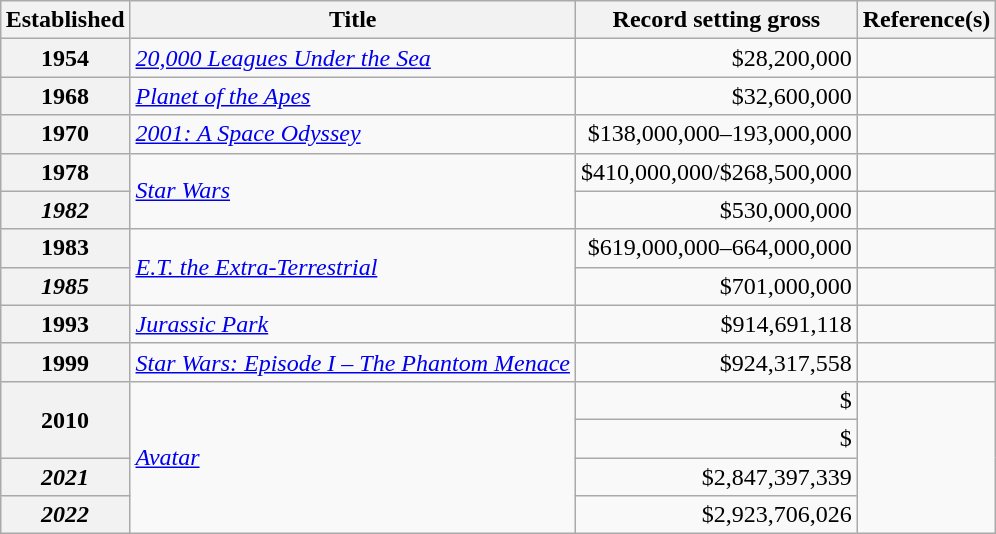<table class="wikitable plainrowheaders" style="margin:auto; margin:auto;">
<tr>
<th scope="col">Established</th>
<th scope="col">Title</th>
<th scope="col">Record setting gross</th>
<th scope="col">Reference(s)</th>
</tr>
<tr>
<th scope="row">1954</th>
<td><em><a href='#'>20,000 Leagues Under the Sea</a></em></td>
<td style="text-align:right;">$28,200,000</td>
<td style="text-align:center;"></td>
</tr>
<tr>
<th scope="row">1968</th>
<td><em><a href='#'>Planet of the Apes</a></em></td>
<td style="text-align:right;">$32,600,000</td>
<td style="text-align:center;"></td>
</tr>
<tr>
<th scope="row">1970</th>
<td><em><a href='#'>2001: A Space Odyssey</a></em></td>
<td style="text-align:right;">$138,000,000–193,000,000</td>
<td style="text-align:center;"></td>
</tr>
<tr>
<th scope="row">1978</th>
<td rowspan="2"><em><a href='#'>Star Wars</a></em></td>
<td style="text-align:right;">$410,000,000/$268,500,000</td>
<td style="text-align:center;"></td>
</tr>
<tr>
<th scope="row"><em>1982</em></th>
<td style="text-align:right;">$530,000,000 </td>
<td style="text-align:center;"></td>
</tr>
<tr>
<th scope="row">1983</th>
<td rowspan="2"><em><a href='#'>E.T. the Extra-Terrestrial</a></em></td>
<td style="text-align:right;">$619,000,000–664,000,000</td>
<td style="text-align:center;"></td>
</tr>
<tr>
<th scope="row"><em>1985</em></th>
<td style="text-align:right;">$701,000,000 </td>
<td style="text-align:center;"></td>
</tr>
<tr>
<th scope="row">1993</th>
<td><em><a href='#'>Jurassic Park</a></em></td>
<td align="right">$914,691,118</td>
<td style="text-align:center;"></td>
</tr>
<tr>
<th scope="row">1999</th>
<td><em><a href='#'>Star Wars: Episode I – The Phantom Menace</a></em></td>
<td align="right">$924,317,558</td>
<td style="text-align:center;"></td>
</tr>
<tr>
<th rowspan="2" scope="row">2010</th>
<td rowspan="4" scope="row"><em><a href='#'>Avatar</a></em></td>
<td style="text-align:right;">$</td>
<td rowspan="4" style="text-align:center;"></td>
</tr>
<tr>
<td style="text-align:right;">$ </td>
</tr>
<tr>
<th scope="row"><em>2021</em></th>
<td style="text-align:right;">$2,847,397,339 </td>
</tr>
<tr>
<th scope="row"><em>2022</em></th>
<td style="text-align:right;">$2,923,706,026 </td>
</tr>
</table>
